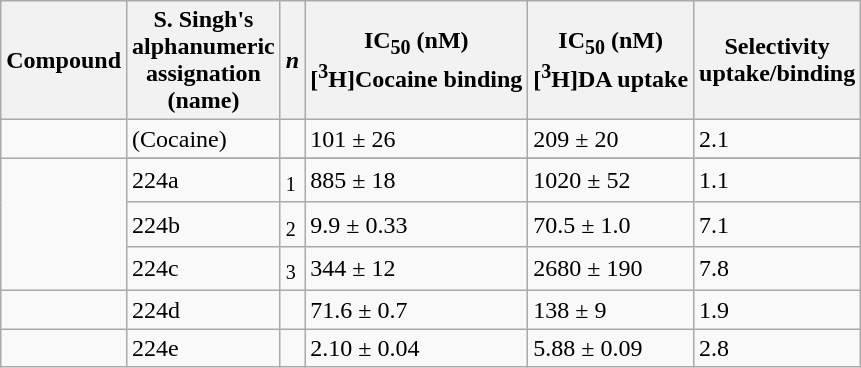<table class="wikitable sortable">
<tr>
<th>Compound</th>
<th>S. Singh's<br>alphanumeric<br>assignation<br>(name)</th>
<th><em>n</em></th>
<th>IC<sub>50</sub> (nM)<br>[<sup>3</sup>H]Cocaine binding</th>
<th>IC<sub>50</sub> (nM)<br>[<sup>3</sup>H]DA uptake</th>
<th>Selectivity<br>uptake/binding</th>
</tr>
<tr>
<td></td>
<td>(Cocaine)</td>
<td></td>
<td>101 ± 26</td>
<td>209 ± 20</td>
<td>2.1</td>
</tr>
<tr>
<td rowspan=4></td>
</tr>
<tr>
<td>224a</td>
<td><sub>1</sub></td>
<td>885 ± 18</td>
<td>1020 ± 52</td>
<td>1.1</td>
</tr>
<tr>
<td>224b</td>
<td><sub>2</sub></td>
<td>9.9 ± 0.33</td>
<td>70.5 ± 1.0</td>
<td>7.1</td>
</tr>
<tr>
<td>224c</td>
<td><sub>3</sub></td>
<td>344 ± 12</td>
<td>2680 ± 190</td>
<td>7.8</td>
</tr>
<tr>
<td></td>
<td>224d</td>
<td></td>
<td>71.6 ± 0.7</td>
<td>138 ± 9</td>
<td>1.9</td>
</tr>
<tr>
<td></td>
<td>224e</td>
<td></td>
<td>2.10 ± 0.04</td>
<td>5.88 ± 0.09</td>
<td>2.8</td>
</tr>
</table>
